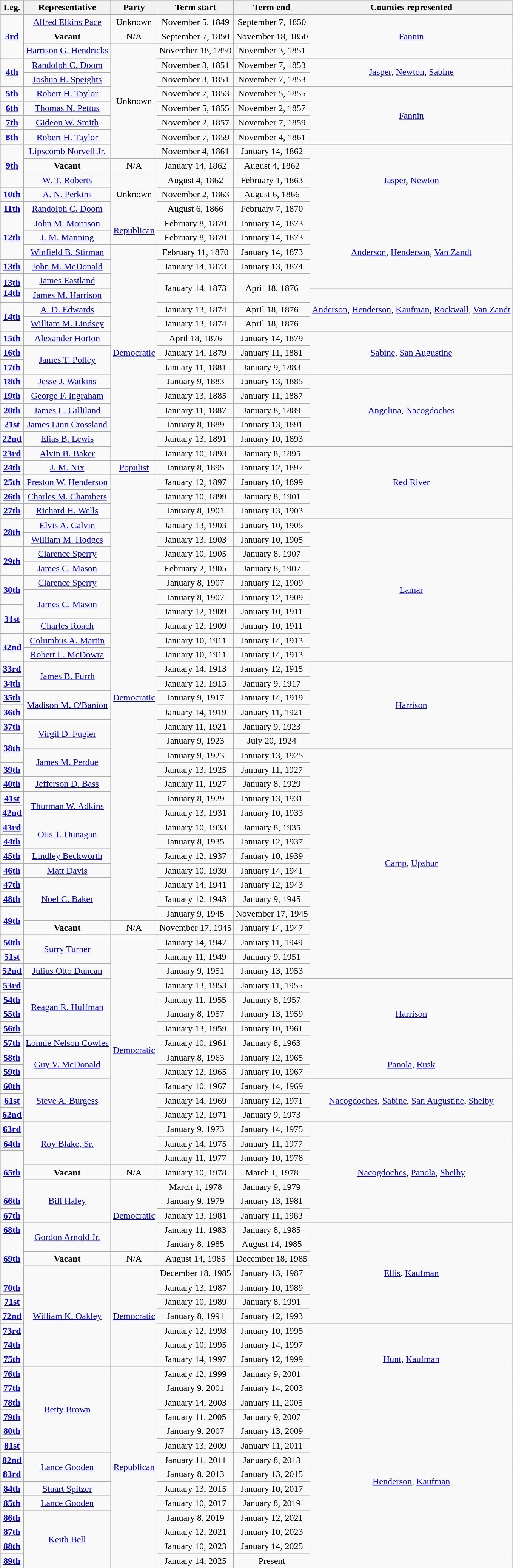<table class="wikitable" style="text-align:center">
<tr>
<th>Leg.</th>
<th>Representative</th>
<th>Party</th>
<th>Term start</th>
<th>Term end</th>
<th>Counties represented</th>
</tr>
<tr>
<td rowspan=3><a href='#'><strong>3rd</strong></a></td>
<td><a href='#'>Alfred Elkins Pace</a></td>
<td>Unknown</td>
<td>November 5, 1849</td>
<td>September 7, 1850</td>
<td rowspan=3><a href='#'>Fannin</a></td>
</tr>
<tr>
<td><strong>Vacant</strong></td>
<td>N/A</td>
<td>September 7, 1850</td>
<td>November 18, 1850</td>
</tr>
<tr>
<td><a href='#'>Harrison G. Hendricks</a></td>
<td rowspan=8>Unknown</td>
<td>November 18, 1850</td>
<td>November 3, 1851</td>
</tr>
<tr>
<td rowspan=2><a href='#'><strong>4th</strong></a></td>
<td><a href='#'>Randolph C. Doom</a></td>
<td>November 3, 1851</td>
<td>November 7, 1853</td>
<td rowspan=2><a href='#'>Jasper</a>, <a href='#'>Newton</a>, <a href='#'>Sabine</a></td>
</tr>
<tr>
<td><a href='#'>Joshua H. Speights</a></td>
<td>November 3, 1851</td>
<td>November 7, 1853</td>
</tr>
<tr>
<td><a href='#'><strong>5th</strong></a></td>
<td><a href='#'>Robert H. Taylor</a></td>
<td>November 7, 1853</td>
<td>November 5, 1855</td>
<td rowspan=4><a href='#'>Fannin</a></td>
</tr>
<tr>
<td><a href='#'><strong>6th</strong></a></td>
<td><a href='#'>Thomas N. Pettus</a></td>
<td>November 5, 1855</td>
<td>November 2, 1857</td>
</tr>
<tr>
<td><a href='#'><strong>7th</strong></a></td>
<td><a href='#'>Gideon W. Smith</a></td>
<td>November 2, 1857</td>
<td>November 7, 1859</td>
</tr>
<tr>
<td><a href='#'><strong>8th</strong></a></td>
<td><a href='#'>Robert H. Taylor</a></td>
<td>November 7, 1859</td>
<td>November 4, 1861</td>
</tr>
<tr>
<td rowspan=3><a href='#'><strong>9th</strong></a></td>
<td><a href='#'>Lipscomb Norvell Jr.</a></td>
<td>November 4, 1861</td>
<td>January 14, 1862</td>
<td rowspan=5><a href='#'>Jasper</a>, <a href='#'>Newton</a></td>
</tr>
<tr>
<td><strong>Vacant</strong></td>
<td>N/A</td>
<td>January 14, 1862</td>
<td>August 4, 1862</td>
</tr>
<tr>
<td><a href='#'>W. T. Roberts</a></td>
<td rowspan=3>Unknown</td>
<td>August 4, 1862</td>
<td>February 1, 1863</td>
</tr>
<tr>
<td><a href='#'><strong>10th</strong></a></td>
<td><a href='#'>A. N. Perkins</a></td>
<td>November 2, 1863</td>
<td>August 6, 1866</td>
</tr>
<tr>
<td><a href='#'><strong>11th</strong></a></td>
<td><a href='#'>Randolph C. Doom</a></td>
<td>August 6, 1866</td>
<td>February 7, 1870</td>
</tr>
<tr>
<td rowspan=3><a href='#'><strong>12th</strong></a></td>
<td><a href='#'>John M. Morrison</a></td>
<td rowspan=2 ><a href='#'>Republican</a></td>
<td>February 8, 1870</td>
<td>January 14, 1873</td>
<td rowspan=5><a href='#'>Anderson</a>, <a href='#'>Henderson</a>, <a href='#'>Van Zandt</a></td>
</tr>
<tr>
<td><a href='#'>J. M. Manning</a></td>
<td>February 8, 1870</td>
<td>January 14, 1873</td>
</tr>
<tr>
<td><a href='#'>Winfield B. Stirman</a></td>
<td rowspan=15 ><a href='#'>Democratic</a></td>
<td>February 11, 1870</td>
<td>January 14, 1873</td>
</tr>
<tr>
<td><a href='#'><strong>13th</strong></a></td>
<td><a href='#'>John M. McDonald</a></td>
<td>January 14, 1873</td>
<td>January 13, 1874</td>
</tr>
<tr>
<td rowspan=2><a href='#'><strong>13th</strong></a><br><a href='#'><strong>14th</strong></a></td>
<td><a href='#'>James Eastland</a></td>
<td rowspan=2>January 14, 1873</td>
<td rowspan=2>April 18, 1876</td>
</tr>
<tr>
<td><a href='#'>James M. Harrison</a></td>
<td rowspan=3><a href='#'>Anderson</a>, <a href='#'>Henderson</a>, <a href='#'>Kaufman</a>, <a href='#'>Rockwall</a>, <a href='#'>Van Zandt</a></td>
</tr>
<tr>
<td rowspan=2><a href='#'><strong>14th</strong></a></td>
<td><a href='#'>A. D. Edwards</a></td>
<td>January 13, 1874</td>
<td>April 18, 1876</td>
</tr>
<tr>
<td><a href='#'>William M. Lindsey</a></td>
<td>January 13, 1874</td>
<td>April 18, 1876</td>
</tr>
<tr>
<td><a href='#'><strong>15th</strong></a></td>
<td><a href='#'>Alexander Horton</a></td>
<td>April 18, 1876</td>
<td>January 14, 1879</td>
<td rowspan=3><a href='#'>Sabine</a>, <a href='#'>San Augustine</a></td>
</tr>
<tr>
<td><a href='#'><strong>16th</strong></a></td>
<td rowspan=2><a href='#'>James T. Polley</a></td>
<td>January 14, 1879</td>
<td>January 11, 1881</td>
</tr>
<tr>
<td><a href='#'><strong>17th</strong></a></td>
<td>January 11, 1881</td>
<td>January 9, 1883</td>
</tr>
<tr>
<td><a href='#'><strong>18th</strong></a></td>
<td><a href='#'>Jesse J. Watkins</a></td>
<td>January 9, 1883</td>
<td>January 13, 1885</td>
<td rowspan=5><a href='#'>Angelina</a>, <a href='#'>Nacogdoches</a></td>
</tr>
<tr>
<td><a href='#'><strong>19th</strong></a></td>
<td><a href='#'>George F. Ingraham</a></td>
<td>January 13, 1885</td>
<td>January 11, 1887</td>
</tr>
<tr>
<td><a href='#'><strong>20th</strong></a></td>
<td><a href='#'>James L. Gilliland</a></td>
<td>January 11, 1887</td>
<td>January 8, 1889</td>
</tr>
<tr>
<td><a href='#'><strong>21st</strong></a></td>
<td><a href='#'>James Linn Crossland</a></td>
<td>January 8, 1889</td>
<td>January 13, 1891</td>
</tr>
<tr>
<td><a href='#'><strong>22nd</strong></a></td>
<td><a href='#'>Elias B. Lewis</a></td>
<td>January 13, 1891</td>
<td>January 10, 1893</td>
</tr>
<tr>
<td><a href='#'><strong>23rd</strong></a></td>
<td><a href='#'>Alvin B. Baker</a></td>
<td>January 10, 1893</td>
<td>January 8, 1895</td>
<td rowspan=5><a href='#'>Red River</a></td>
</tr>
<tr>
<td><a href='#'><strong>24th</strong></a></td>
<td><a href='#'>J. M. Nix</a></td>
<td><a href='#'>Populist</a></td>
<td>January 8, 1895</td>
<td>January 12, 1897</td>
</tr>
<tr>
<td><a href='#'><strong>25th</strong></a></td>
<td><a href='#'>Preston W. Henderson</a></td>
<td rowspan=31 ><a href='#'>Democratic</a></td>
<td>January 12, 1897</td>
<td>January 10, 1899</td>
</tr>
<tr>
<td><a href='#'><strong>26th</strong></a></td>
<td><a href='#'>Charles M. Chambers</a></td>
<td>January 10, 1899</td>
<td>January 8, 1901</td>
</tr>
<tr>
<td><a href='#'><strong>27th</strong></a></td>
<td><a href='#'>Richard H. Wells</a></td>
<td>January 8, 1901</td>
<td>January 13, 1903</td>
</tr>
<tr>
<td rowspan=2><a href='#'><strong>28th</strong></a></td>
<td><a href='#'>Elvis A. Calvin</a></td>
<td>January 13, 1903</td>
<td>January 10, 1905</td>
<td rowspan=10><a href='#'>Lamar</a></td>
</tr>
<tr>
<td><a href='#'>William M. Hodges</a></td>
<td>January 13, 1903</td>
<td>January 10, 1905</td>
</tr>
<tr>
<td rowspan=2><a href='#'><strong>29th</strong></a></td>
<td><a href='#'>Clarence Sperry</a></td>
<td>January 10, 1905</td>
<td>January 8, 1907</td>
</tr>
<tr>
<td><a href='#'>James C. Mason</a></td>
<td>February 2, 1905</td>
<td>January 8, 1907</td>
</tr>
<tr>
<td rowspan=2><a href='#'><strong>30th</strong></a></td>
<td><a href='#'>Clarence Sperry</a></td>
<td>January 8, 1907</td>
<td>January 12, 1909</td>
</tr>
<tr>
<td rowspan=2><a href='#'>James C. Mason</a></td>
<td>January 8, 1907</td>
<td>January 12, 1909</td>
</tr>
<tr>
<td rowspan=2><a href='#'><strong>31st</strong></a></td>
<td>January 12, 1909</td>
<td>January 10, 1911</td>
</tr>
<tr>
<td><a href='#'>Charles Roach</a></td>
<td>January 12, 1909</td>
<td>January 10, 1911</td>
</tr>
<tr>
<td rowspan=2><a href='#'><strong>32nd</strong></a></td>
<td><a href='#'>Columbus A. Martin</a></td>
<td>January 10, 1911</td>
<td>January 14, 1913</td>
</tr>
<tr>
<td><a href='#'>Robert L. McDowra</a></td>
<td>January 10, 1911</td>
<td>January 14, 1913</td>
</tr>
<tr>
<td><a href='#'><strong>33rd</strong></a></td>
<td rowspan=2><a href='#'>James B. Furrh</a></td>
<td>January 14, 1913</td>
<td>January 12, 1915</td>
<td rowspan=6><a href='#'>Harrison</a></td>
</tr>
<tr>
<td><a href='#'><strong>34th</strong></a></td>
<td>January 12, 1915</td>
<td>January 9, 1917</td>
</tr>
<tr>
<td><a href='#'><strong>35th</strong></a></td>
<td rowspan=2><a href='#'>Madison M. O'Banion</a></td>
<td>January 9, 1917</td>
<td>January 14, 1919</td>
</tr>
<tr>
<td><a href='#'><strong>36th</strong></a></td>
<td>January 14, 1919</td>
<td>January 11, 1921</td>
</tr>
<tr>
<td><a href='#'><strong>37th</strong></a></td>
<td rowspan=2><a href='#'>Virgil D. Fugler</a></td>
<td>January 11, 1921</td>
<td>January 9, 1923</td>
</tr>
<tr>
<td rowspan=2><a href='#'><strong>38th</strong></a></td>
<td>January 9, 1923</td>
<td>July 20, 1924</td>
</tr>
<tr>
<td rowspan=2><a href='#'>James M. Perdue</a></td>
<td>January 9, 1923</td>
<td>January 13, 1925</td>
<td rowspan=16><a href='#'>Camp</a>, <a href='#'>Upshur</a></td>
</tr>
<tr>
<td><a href='#'><strong>39th</strong></a></td>
<td>January 13, 1925</td>
<td>January 11, 1927</td>
</tr>
<tr>
<td><a href='#'><strong>40th</strong></a></td>
<td><a href='#'>Jefferson D. Bass</a></td>
<td>January 11, 1927</td>
<td>January 8, 1929</td>
</tr>
<tr>
<td><a href='#'><strong>41st</strong></a></td>
<td rowspan=2><a href='#'>Thurman W. Adkins</a></td>
<td>January 8, 1929</td>
<td>January 13, 1931</td>
</tr>
<tr>
<td><a href='#'><strong>42nd</strong></a></td>
<td>January 13, 1931</td>
<td>January 10, 1933</td>
</tr>
<tr>
<td><a href='#'><strong>43rd</strong></a></td>
<td rowspan=2><a href='#'>Otis T. Dunagan</a></td>
<td>January 10, 1933</td>
<td>January 8, 1935</td>
</tr>
<tr>
<td><a href='#'><strong>44th</strong></a></td>
<td>January 8, 1935</td>
<td>January 12, 1937</td>
</tr>
<tr>
<td><a href='#'><strong>45th</strong></a></td>
<td><a href='#'>Lindley Beckworth</a></td>
<td>January 12, 1937</td>
<td>January 10, 1939</td>
</tr>
<tr>
<td><a href='#'><strong>46th</strong></a></td>
<td><a href='#'>Matt Davis</a></td>
<td>January 10, 1939</td>
<td>January 14, 1941</td>
</tr>
<tr>
<td><a href='#'><strong>47th</strong></a></td>
<td rowspan=3><a href='#'>Noel C. Baker</a></td>
<td>January 14, 1941</td>
<td>January 12, 1943</td>
</tr>
<tr>
<td><a href='#'><strong>48th</strong></a></td>
<td>January 12, 1943</td>
<td>January 9, 1945</td>
</tr>
<tr>
<td rowspan=2><a href='#'><strong>49th</strong></a></td>
<td>January 9, 1945</td>
<td>November 17, 1945</td>
</tr>
<tr>
<td><strong>Vacant</strong></td>
<td>N/A</td>
<td>November 17, 1945</td>
<td>January 14, 1947</td>
</tr>
<tr>
<td><a href='#'><strong>50th</strong></a></td>
<td rowspan=2><a href='#'>Surry Turner</a></td>
<td rowspan=16 ><a href='#'>Democratic</a></td>
<td>January 14, 1947</td>
<td>January 11, 1949</td>
</tr>
<tr>
<td><a href='#'><strong>51st</strong></a></td>
<td>January 11, 1949</td>
<td>January 9, 1951</td>
</tr>
<tr>
<td><a href='#'><strong>52nd</strong></a></td>
<td><a href='#'>Julius Otto Duncan</a></td>
<td>January 9, 1951</td>
<td>January 13, 1953</td>
</tr>
<tr>
<td><a href='#'><strong>53rd</strong></a></td>
<td rowspan=4><a href='#'>Reagan R. Huffman</a></td>
<td>January 13, 1953</td>
<td>January 11, 1955</td>
<td rowspan=5><a href='#'>Harrison</a></td>
</tr>
<tr>
<td><a href='#'><strong>54th</strong></a></td>
<td>January 11, 1955</td>
<td>January 8, 1957</td>
</tr>
<tr>
<td><a href='#'><strong>55th</strong></a></td>
<td>January 8, 1957</td>
<td>January 13, 1959</td>
</tr>
<tr>
<td><a href='#'><strong>56th</strong></a></td>
<td>January 13, 1959</td>
<td>January 10, 1961</td>
</tr>
<tr>
<td><a href='#'><strong>57th</strong></a></td>
<td><a href='#'>Lonnie Nelson Cowles</a></td>
<td>January 10, 1961</td>
<td>January 8, 1963</td>
</tr>
<tr>
<td><a href='#'><strong>58th</strong></a></td>
<td rowspan=2><a href='#'>Guy V. McDonald</a></td>
<td>January 8, 1963</td>
<td>January 12, 1965</td>
<td rowspan=2><a href='#'>Panola</a>, <a href='#'>Rusk</a></td>
</tr>
<tr>
<td><a href='#'><strong>59th</strong></a></td>
<td>January 12, 1965</td>
<td>January 10, 1967</td>
</tr>
<tr>
<td><a href='#'><strong>60th</strong></a></td>
<td rowspan=3><a href='#'>Steve A. Burgess</a></td>
<td>January 10, 1967</td>
<td>January 14, 1969</td>
<td rowspan=3><a href='#'>Nacogdoches</a>, <a href='#'>Sabine</a>, <a href='#'>San Augustine</a>, <a href='#'>Shelby</a></td>
</tr>
<tr>
<td><a href='#'><strong>61st</strong></a></td>
<td>January 14, 1969</td>
<td>January 12, 1971</td>
</tr>
<tr>
<td><a href='#'><strong>62nd</strong></a></td>
<td>January 12, 1971</td>
<td>January 9, 1973</td>
</tr>
<tr>
<td><a href='#'><strong>63rd</strong></a></td>
<td rowspan=3><a href='#'>Roy Blake, Sr.</a></td>
<td>January 9, 1973</td>
<td>January 14, 1975</td>
<td rowspan=7><a href='#'>Nacogdoches</a>, <a href='#'>Panola</a>, <a href='#'>Shelby</a></td>
</tr>
<tr>
<td><a href='#'><strong>64th</strong></a></td>
<td>January 14, 1975</td>
<td>January 11, 1977</td>
</tr>
<tr>
<td rowspan=3><a href='#'><strong>65th</strong></a></td>
<td>January 11, 1977</td>
<td>January 10, 1978</td>
</tr>
<tr>
<td><strong>Vacant</strong></td>
<td>N/A</td>
<td>January 10, 1978</td>
<td>March 1, 1978</td>
</tr>
<tr>
<td rowspan=3><a href='#'>Bill Haley</a></td>
<td rowspan=5 ><a href='#'>Democratic</a></td>
<td>March 1, 1978</td>
<td>January 9, 1979</td>
</tr>
<tr>
<td><a href='#'><strong>66th</strong></a></td>
<td>January 9, 1979</td>
<td>January 13, 1981</td>
</tr>
<tr>
<td><a href='#'><strong>67th</strong></a></td>
<td>January 13, 1981</td>
<td>January 11, 1983</td>
</tr>
<tr>
<td><a href='#'><strong>68th</strong></a></td>
<td rowspan=2><a href='#'>Gordon Arnold Jr.</a></td>
<td>January 11, 1983</td>
<td>January 8, 1985</td>
<td rowspan=7><a href='#'>Ellis</a>, <a href='#'>Kaufman</a></td>
</tr>
<tr>
<td rowspan=3><a href='#'><strong>69th</strong></a></td>
<td>January 8, 1985</td>
<td>August 14, 1985</td>
</tr>
<tr>
<td><strong>Vacant</strong></td>
<td>N/A</td>
<td>August 14, 1985</td>
<td>December 18, 1985</td>
</tr>
<tr>
<td rowspan=7><a href='#'>William K. Oakley</a></td>
<td rowspan=7 ><a href='#'>Democratic</a></td>
<td>December 18, 1985</td>
<td>January 13, 1987</td>
</tr>
<tr>
<td><a href='#'><strong>70th</strong></a></td>
<td>January 13, 1987</td>
<td>January 10, 1989</td>
</tr>
<tr>
<td><a href='#'><strong>71st</strong></a></td>
<td>January 10, 1989</td>
<td>January 8, 1991</td>
</tr>
<tr>
<td><a href='#'><strong>72nd</strong></a></td>
<td>January 8, 1991</td>
<td>January 12, 1993</td>
</tr>
<tr>
<td><a href='#'><strong>73rd</strong></a></td>
<td>January 12, 1993</td>
<td>January 10, 1995</td>
<td rowspan=5><a href='#'>Hunt</a>, <a href='#'>Kaufman</a></td>
</tr>
<tr>
<td><a href='#'><strong>74th</strong></a></td>
<td>January 10, 1995</td>
<td>January 14, 1997</td>
</tr>
<tr>
<td><a href='#'><strong>75th</strong></a></td>
<td>January 14, 1997</td>
<td>January 12, 1999</td>
</tr>
<tr>
<td><a href='#'><strong>76th</strong></a></td>
<td rowspan=6><a href='#'>Betty Brown</a></td>
<td rowspan=14 ><a href='#'>Republican</a></td>
<td>January 12, 1999</td>
<td>January 9, 2001</td>
</tr>
<tr>
<td><a href='#'><strong>77th</strong></a></td>
<td>January 9, 2001</td>
<td>January 14, 2003</td>
</tr>
<tr>
<td><a href='#'><strong>78th</strong></a></td>
<td>January 14, 2003</td>
<td>January 11, 2005</td>
<td rowspan="12"><a href='#'>Henderson</a>, <a href='#'>Kaufman</a></td>
</tr>
<tr>
<td><a href='#'><strong>79th</strong></a></td>
<td>January 11, 2005</td>
<td>January 9, 2007</td>
</tr>
<tr>
<td><a href='#'><strong>80th</strong></a></td>
<td>January 9, 2007</td>
<td>January 13, 2009</td>
</tr>
<tr>
<td><a href='#'><strong>81st</strong></a></td>
<td>January 13, 2009</td>
<td>January 11, 2011</td>
</tr>
<tr>
<td><a href='#'><strong>82nd</strong></a></td>
<td rowspan=2><a href='#'>Lance Gooden</a></td>
<td>January 11, 2011</td>
<td>January 8, 2013</td>
</tr>
<tr>
<td><a href='#'><strong>83rd</strong></a></td>
<td>January 8, 2013</td>
<td>January 13, 2015</td>
</tr>
<tr>
<td><a href='#'><strong>84th</strong></a></td>
<td><a href='#'>Stuart Spitzer</a></td>
<td>January 13, 2015</td>
<td>January 10, 2017</td>
</tr>
<tr>
<td><a href='#'><strong>85th</strong></a></td>
<td><a href='#'>Lance Gooden</a></td>
<td>January 10, 2017</td>
<td>January 8, 2019</td>
</tr>
<tr>
<td><a href='#'><strong>86th</strong></a></td>
<td rowspan=4><a href='#'>Keith Bell</a></td>
<td>January 8, 2019</td>
<td>January 12, 2021</td>
</tr>
<tr>
<td><a href='#'><strong>87th</strong></a></td>
<td>January 12, 2021</td>
<td>January 10, 2023</td>
</tr>
<tr>
<td><a href='#'><strong>88th</strong></a></td>
<td>January 10, 2023</td>
<td>January 14, 2025</td>
</tr>
<tr>
<td><a href='#'><strong>89th</strong></a></td>
<td>January 14, 2025</td>
<td>Present</td>
</tr>
</table>
